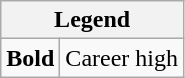<table class="wikitable mw-collapsible mw-collapsed">
<tr>
<th colspan="2">Legend</th>
</tr>
<tr>
<td><strong>Bold</strong></td>
<td>Career high</td>
</tr>
</table>
